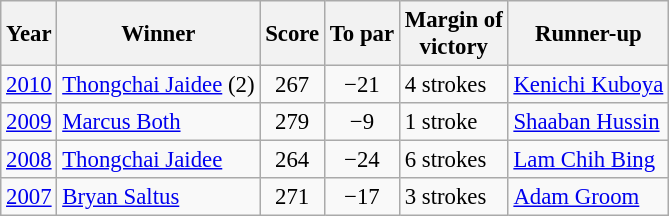<table class="wikitable" style="font-size:95%">
<tr>
<th>Year</th>
<th>Winner</th>
<th>Score</th>
<th>To par</th>
<th>Margin of<br>victory</th>
<th>Runner-up</th>
</tr>
<tr>
<td><a href='#'>2010</a></td>
<td> <a href='#'>Thongchai Jaidee</a> (2)</td>
<td align=center>267</td>
<td align=center>−21</td>
<td>4 strokes</td>
<td> <a href='#'>Kenichi Kuboya</a></td>
</tr>
<tr>
<td><a href='#'>2009</a></td>
<td> <a href='#'>Marcus Both</a></td>
<td align=center>279</td>
<td align=center>−9</td>
<td>1 stroke</td>
<td> <a href='#'>Shaaban Hussin</a></td>
</tr>
<tr>
<td><a href='#'>2008</a></td>
<td> <a href='#'>Thongchai Jaidee</a></td>
<td align=center>264</td>
<td align=center>−24</td>
<td>6 strokes</td>
<td> <a href='#'>Lam Chih Bing</a></td>
</tr>
<tr>
<td><a href='#'>2007</a></td>
<td> <a href='#'>Bryan Saltus</a></td>
<td align=center>271</td>
<td align=center>−17</td>
<td>3 strokes</td>
<td> <a href='#'>Adam Groom</a></td>
</tr>
</table>
